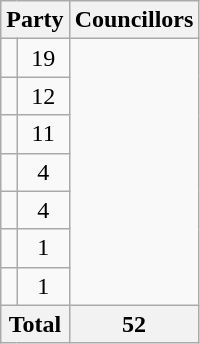<table class="wikitable">
<tr>
<th colspan=2>Party</th>
<th>Councillors</th>
</tr>
<tr>
<td></td>
<td align=center>19</td>
</tr>
<tr>
<td></td>
<td align=center>12</td>
</tr>
<tr>
<td></td>
<td align=center>11</td>
</tr>
<tr>
<td></td>
<td align=center>4</td>
</tr>
<tr>
<td></td>
<td align=center>4</td>
</tr>
<tr>
<td></td>
<td align=center>1</td>
</tr>
<tr>
<td></td>
<td align=center>1</td>
</tr>
<tr>
<th colspan=2>Total</th>
<th align=center>52</th>
</tr>
</table>
